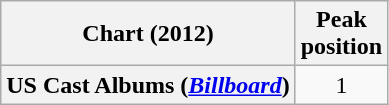<table class="wikitable sortable plainrowheaders" style="text-align:center">
<tr>
<th scope="col">Chart (2012)</th>
<th scope="col">Peak<br>position</th>
</tr>
<tr>
<th scope="row">US Cast Albums (<em><a href='#'>Billboard</a></em>)</th>
<td>1</td>
</tr>
</table>
